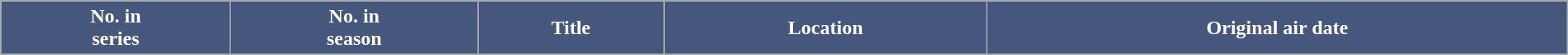<table class="wikitable plainrowheaders" style="width: 100%; margin-right: 0;">
<tr>
<th style="background:#46577d; color:#fff;">No. in<br>series</th>
<th style="background:#46577d; color:#fff;">No. in<br>season</th>
<th style="background:#46577d; color:#fff;">Title</th>
<th style="background:#46577d; color:#fff;">Location</th>
<th style="background:#46577d; color:#fff;">Original air date</th>
</tr>
<tr>
</tr>
</table>
